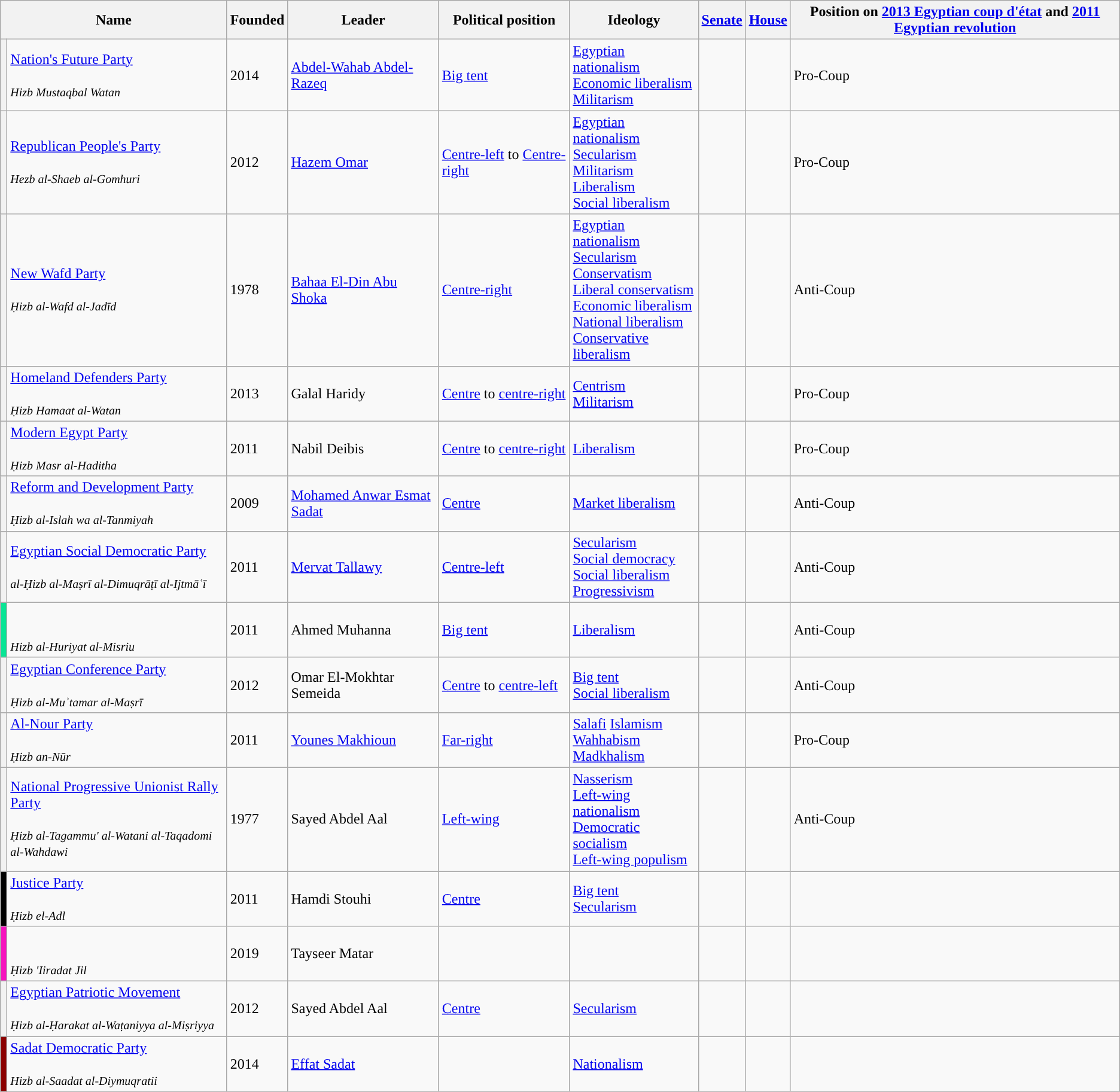<table class="wikitable sortable">
<tr>
<th colspan=2>Name</th>
<th>Founded</th>
<th>Leader</th>
<th>Political position</th>
<th>Ideology</th>
<th><a href='#'>Senate</a></th>
<th><a href='#'>House</a></th>
<th>Position on <a href='#'>2013 Egyptian coup d'état</a> and <a href='#'>2011 Egyptian revolution</a></th>
</tr>
<tr>
<th style="background-color: "></th>
<td><a href='#'>Nation's Future Party</a><br><br><small><em>Hizb Mustaqbal Watan</em></small></td>
<td>2014</td>
<td><a href='#'>Abdel-Wahab Abdel-Razeq</a></td>
<td><a href='#'>Big tent</a></td>
<td><a href='#'>Egyptian nationalism</a><br><a href='#'>Economic liberalism</a><br><a href='#'>Militarism</a></td>
<td></td>
<td></td>
<td>Pro-Coup</td>
</tr>
<tr>
<th style="background-color: "></th>
<td><a href='#'>Republican People's Party</a><br><br><small><em>Hezb al-Shaeb al-Gomhuri</em></small></td>
<td>2012</td>
<td><a href='#'>Hazem Omar</a></td>
<td><a href='#'>Centre-left</a> to <a href='#'>Centre-right</a></td>
<td><a href='#'>Egyptian nationalism</a><br><a href='#'>Secularism</a><br><a href='#'>Militarism</a><br><a href='#'>Liberalism</a><br><a href='#'>Social liberalism</a></td>
<td></td>
<td></td>
<td>Pro-Coup</td>
</tr>
<tr>
<th style="background-color: "></th>
<td><a href='#'>New Wafd Party</a><br><br><small><em>Ḥizb al-Wafd al-Jadīd</em></small></td>
<td>1978</td>
<td><a href='#'>Bahaa El-Din Abu Shoka</a></td>
<td><a href='#'>Centre-right</a></td>
<td><a href='#'>Egyptian nationalism</a><br><a href='#'>Secularism</a><br><a href='#'>Conservatism</a><br><a href='#'>Liberal conservatism</a><br><a href='#'>Economic liberalism</a><br><a href='#'>National liberalism</a><br><a href='#'>Conservative liberalism</a></td>
<td></td>
<td></td>
<td>Anti-Coup</td>
</tr>
<tr>
<th style="background-color: "></th>
<td><a href='#'>Homeland Defenders Party</a><br><br><small><em>Ḥizb Hamaat al-Watan</em></small></td>
<td>2013</td>
<td>Galal Haridy</td>
<td><a href='#'>Centre</a> to <a href='#'>centre-right</a></td>
<td><a href='#'>Centrism</a><br><a href='#'>Militarism</a></td>
<td></td>
<td></td>
<td>Pro-Coup</td>
</tr>
<tr>
<th style="background-color: "></th>
<td><a href='#'>Modern Egypt Party</a><br><br><small><em>Ḥizb Masr al-Haditha</em></small></td>
<td>2011</td>
<td>Nabil Deibis</td>
<td><a href='#'>Centre</a> to <a href='#'>centre-right</a></td>
<td><a href='#'>Liberalism</a></td>
<td></td>
<td></td>
<td>Pro-Coup</td>
</tr>
<tr>
<th style="background-color: "></th>
<td><a href='#'>Reform and Development Party</a><br><br><small><em>Ḥizb al-Islah wa al-Tanmiyah</em></small></td>
<td>2009</td>
<td><a href='#'>Mohamed Anwar Esmat Sadat</a></td>
<td><a href='#'>Centre</a></td>
<td><a href='#'>Market liberalism</a></td>
<td></td>
<td></td>
<td>Anti-Coup</td>
</tr>
<tr>
<th style="background-color: "></th>
<td><a href='#'>Egyptian Social Democratic Party</a><br><br><small><em>al-Ḥizb al-Maṣrī al-Dimuqrāṭī al-Ijtmāʿī</em></small></td>
<td>2011</td>
<td><a href='#'>Mervat Tallawy</a></td>
<td><a href='#'>Centre-left</a></td>
<td><a href='#'>Secularism</a><br><a href='#'>Social democracy</a><br><a href='#'>Social liberalism</a><br><a href='#'>Progressivism</a></td>
<td></td>
<td></td>
<td>Anti-Coup</td>
</tr>
<tr>
<th style="background-color: #08e595"></th>
<td><br><br><small><em>Hizb al-Huriyat al-Misriu</em></small></td>
<td>2011</td>
<td>Ahmed Muhanna</td>
<td><a href='#'>Big tent</a></td>
<td><a href='#'>Liberalism</a></td>
<td></td>
<td></td>
<td>Anti-Coup</td>
</tr>
<tr>
<th style="background-color: "></th>
<td><a href='#'>Egyptian Conference Party</a><br><br><small><em>Ḥizb al-Muʾtamar al-Maṣrī</em></small></td>
<td>2012</td>
<td>Omar El-Mokhtar Semeida</td>
<td><a href='#'>Centre</a> to <a href='#'>centre-left</a></td>
<td><a href='#'>Big tent</a><br><a href='#'>Social liberalism</a></td>
<td></td>
<td></td>
<td>Anti-Coup</td>
</tr>
<tr>
<th style="background-color: "></th>
<td><a href='#'>Al-Nour Party</a><br><br><small><em>Ḥizb an-Nūr</em></small></td>
<td>2011</td>
<td><a href='#'>Younes Makhioun</a></td>
<td><a href='#'>Far-right</a></td>
<td><a href='#'>Salafi</a> <a href='#'>Islamism</a><br><a href='#'>Wahhabism</a><br><a href='#'>Madkhalism</a></td>
<td></td>
<td></td>
<td>Pro-Coup</td>
</tr>
<tr>
<th style="background-color: "></th>
<td><a href='#'>National Progressive Unionist Rally Party</a><br><br><small><em>Ḥizb al-Tagammu' al-Watani al-Taqadomi al-Wahdawi</em></small></td>
<td>1977</td>
<td>Sayed Abdel Aal</td>
<td><a href='#'>Left-wing</a></td>
<td><a href='#'>Nasserism</a><br><a href='#'>Left-wing nationalism</a><br><a href='#'>Democratic socialism</a><br><a href='#'>Left-wing populism</a></td>
<td></td>
<td></td>
<td>Anti-Coup</td>
</tr>
<tr>
<th style="background-color: black"></th>
<td><a href='#'>Justice Party</a><br><br><small><em>Ḥizb el-Adl</em></small></td>
<td>2011</td>
<td>Hamdi Stouhi</td>
<td><a href='#'>Centre</a></td>
<td><a href='#'>Big tent</a><br><a href='#'>Secularism</a></td>
<td></td>
<td></td>
<td></td>
</tr>
<tr>
<th style="background-color: #f613be"></th>
<td><br><br><small><em>Ḥizb 'Iiradat Jil</em></small></td>
<td>2019</td>
<td>Tayseer Matar</td>
<td></td>
<td></td>
<td></td>
<td></td>
<td></td>
</tr>
<tr>
<th style="background-color: "></th>
<td><a href='#'>Egyptian Patriotic Movement</a><br><br><small><em>Ḥizb al-Ḥarakat al-Waṭaniyya al-Miṣriyya</em></small></td>
<td>2012</td>
<td>Sayed Abdel Aal</td>
<td><a href='#'>Centre</a></td>
<td><a href='#'>Secularism</a></td>
<td></td>
<td></td>
<td></td>
</tr>
<tr>
<th style="background-color: #8B0000"></th>
<td><a href='#'>Sadat Democratic Party</a><br><br><small><em>Hizb al-Saadat al-Diymuqratii</em></small></td>
<td>2014</td>
<td><a href='#'>Effat Sadat</a></td>
<td></td>
<td><a href='#'>Nationalism</a></td>
<td></td>
<td></td>
<td></td>
</tr>
</table>
